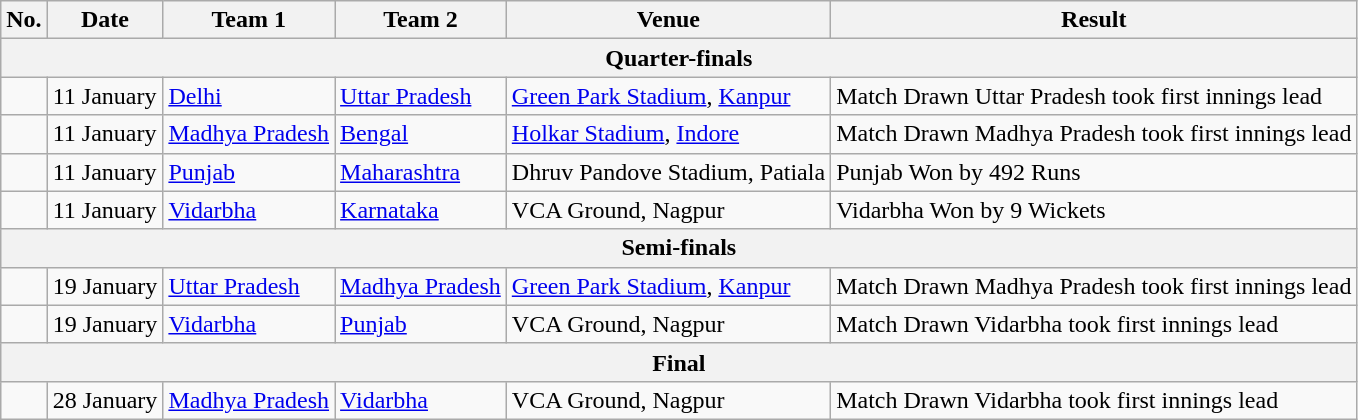<table class="wikitable">
<tr>
<th>No.</th>
<th>Date</th>
<th>Team 1</th>
<th>Team 2</th>
<th>Venue</th>
<th>Result</th>
</tr>
<tr>
<th colspan="9">Quarter-finals</th>
</tr>
<tr>
<td> </td>
<td>11 January</td>
<td><a href='#'>Delhi</a></td>
<td><a href='#'>Uttar Pradesh</a></td>
<td><a href='#'>Green Park Stadium</a>, <a href='#'>Kanpur</a></td>
<td>Match Drawn Uttar Pradesh took first innings lead</td>
</tr>
<tr>
<td> </td>
<td>11 January</td>
<td><a href='#'>Madhya Pradesh</a></td>
<td><a href='#'>Bengal</a></td>
<td><a href='#'>Holkar Stadium</a>, <a href='#'>Indore</a></td>
<td>Match Drawn Madhya Pradesh took first innings lead</td>
</tr>
<tr>
<td> </td>
<td>11 January</td>
<td><a href='#'>Punjab</a></td>
<td><a href='#'>Maharashtra</a></td>
<td>Dhruv Pandove Stadium, Patiala</td>
<td>Punjab Won by 492 Runs</td>
</tr>
<tr>
<td> </td>
<td>11 January</td>
<td><a href='#'>Vidarbha</a></td>
<td><a href='#'>Karnataka</a></td>
<td>VCA Ground, Nagpur</td>
<td>Vidarbha Won by 9 Wickets</td>
</tr>
<tr>
<th colspan="9">Semi-finals</th>
</tr>
<tr>
<td> </td>
<td>19 January</td>
<td><a href='#'>Uttar Pradesh</a></td>
<td><a href='#'>Madhya Pradesh</a></td>
<td><a href='#'>Green Park Stadium</a>, <a href='#'>Kanpur</a></td>
<td>Match Drawn Madhya Pradesh took first innings lead</td>
</tr>
<tr>
<td> </td>
<td>19 January</td>
<td><a href='#'>Vidarbha</a></td>
<td><a href='#'>Punjab</a></td>
<td>VCA Ground, Nagpur</td>
<td>Match Drawn Vidarbha took first innings lead</td>
</tr>
<tr>
<th colspan="9">Final</th>
</tr>
<tr>
<td> </td>
<td>28 January</td>
<td><a href='#'>Madhya Pradesh</a></td>
<td><a href='#'>Vidarbha</a></td>
<td>VCA Ground, Nagpur</td>
<td>Match Drawn Vidarbha took first innings lead</td>
</tr>
</table>
